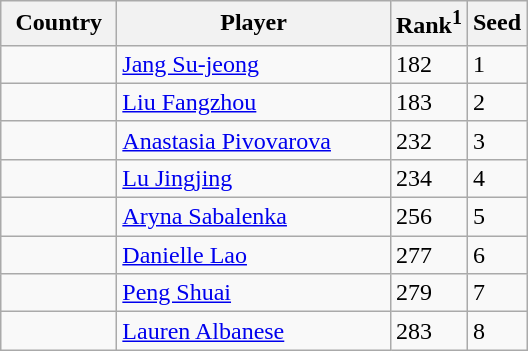<table class="sortable wikitable">
<tr>
<th width="70">Country</th>
<th width="175">Player</th>
<th>Rank<sup>1</sup></th>
<th>Seed</th>
</tr>
<tr>
<td></td>
<td><a href='#'>Jang Su-jeong</a></td>
<td>182</td>
<td>1</td>
</tr>
<tr>
<td></td>
<td><a href='#'>Liu Fangzhou</a></td>
<td>183</td>
<td>2</td>
</tr>
<tr>
<td></td>
<td><a href='#'>Anastasia Pivovarova</a></td>
<td>232</td>
<td>3</td>
</tr>
<tr>
<td></td>
<td><a href='#'>Lu Jingjing</a></td>
<td>234</td>
<td>4</td>
</tr>
<tr>
<td></td>
<td><a href='#'>Aryna Sabalenka</a></td>
<td>256</td>
<td>5</td>
</tr>
<tr>
<td></td>
<td><a href='#'>Danielle Lao</a></td>
<td>277</td>
<td>6</td>
</tr>
<tr>
<td></td>
<td><a href='#'>Peng Shuai</a></td>
<td>279</td>
<td>7</td>
</tr>
<tr>
<td></td>
<td><a href='#'>Lauren Albanese</a></td>
<td>283</td>
<td>8</td>
</tr>
</table>
